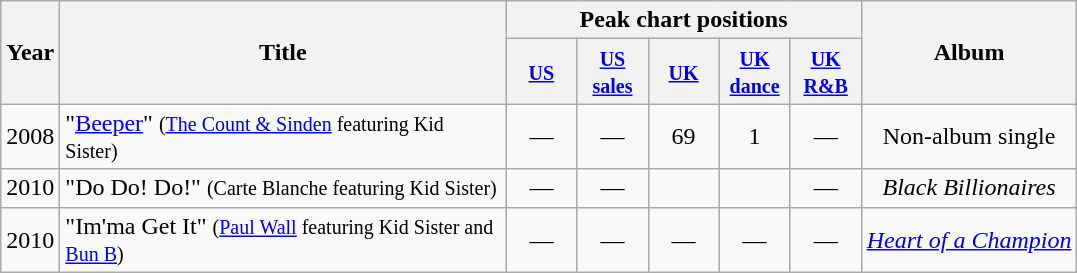<table class="wikitable">
<tr>
<th rowspan="2" style="width:20px;">Year</th>
<th style="width:290px;" rowspan="2">Title</th>
<th colspan="5">Peak chart positions</th>
<th style="text-align:center;" rowspan="2">Album</th>
</tr>
<tr>
<th style="text-align:center; width:40px;"><small><a href='#'>US</a></small></th>
<th style="text-align:center; width:40px;"><small><a href='#'>US sales</a></small></th>
<th style="text-align:center; width:40px;"><small><a href='#'>UK</a></small></th>
<th style="text-align:center; width:40px;"><small><a href='#'>UK dance</a></small></th>
<th style="text-align:center; width:40px;"><small><a href='#'>UK<br>R&B</a></small></th>
</tr>
<tr>
<td style="text-align:left;">2008</td>
<td align="left">"<a href='#'>Beeper</a>" <small>(<a href='#'>The Count & Sinden</a> featuring Kid Sister)</small></td>
<td style="text-align:center;">—</td>
<td style="text-align:center;">—</td>
<td style="text-align:center;">69</td>
<td style="text-align:center;">1</td>
<td style="text-align:center;">—</td>
<td style="text-align:center;">Non-album single</td>
</tr>
<tr>
<td style="text-align:left;">2010</td>
<td align="left">"Do Do! Do!" <small>(Carte Blanche featuring Kid Sister)</small></td>
<td style="text-align:center;">—</td>
<td style="text-align:center;">—</td>
<td style="text-align:center;"></td>
<td style="text-align:center;"></td>
<td style="text-align:center;">—</td>
<td style="text-align:center;"><em>Black Billionaires</em></td>
</tr>
<tr>
<td style="text-align:left;">2010</td>
<td align="left">"Im'ma Get It" <small>(<a href='#'>Paul Wall</a> featuring Kid Sister and <a href='#'>Bun B</a>)</small></td>
<td style="text-align:center;">—</td>
<td style="text-align:center;">—</td>
<td style="text-align:center;">—</td>
<td style="text-align:center;">—</td>
<td style="text-align:center;">—</td>
<td style="text-align:center;"><em><a href='#'>Heart of a Champion</a></em></td>
</tr>
</table>
